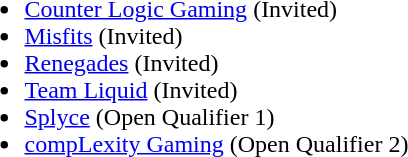<table cellspacing="30">
<tr>
<td valign="top" width="700px"><br><ul><li><a href='#'>Counter Logic Gaming</a> (Invited)</li><li><a href='#'>Misfits</a> (Invited)</li><li><a href='#'>Renegades</a> (Invited)</li><li><a href='#'>Team Liquid</a> (Invited)</li><li><a href='#'>Splyce</a> (Open Qualifier 1)</li><li><a href='#'>compLexity Gaming</a> (Open Qualifier 2)</li></ul></td>
</tr>
<tr>
</tr>
</table>
